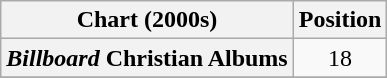<table class="wikitable plainrowheaders">
<tr>
<th scope="col">Chart (2000s)</th>
<th scope="col">Position</th>
</tr>
<tr>
<th scope="row"><em>Billboard</em> Christian Albums</th>
<td align="center">18</td>
</tr>
<tr>
</tr>
</table>
